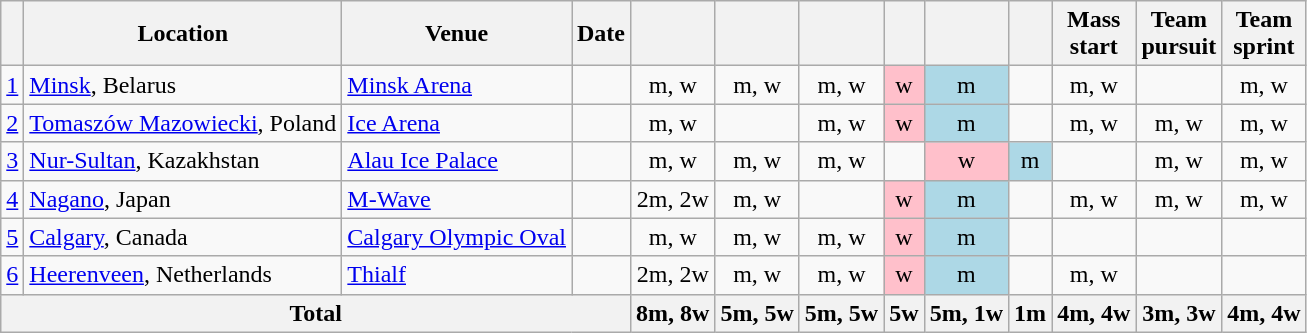<table class="wikitable" border="1" style="text-align:center">
<tr>
<th></th>
<th>Location</th>
<th>Venue</th>
<th>Date</th>
<th></th>
<th></th>
<th></th>
<th></th>
<th></th>
<th></th>
<th>Mass<br> start</th>
<th>Team<br> pursuit</th>
<th>Team<br> sprint</th>
</tr>
<tr>
<td><a href='#'>1</a></td>
<td align=left><a href='#'>Minsk</a>, Belarus</td>
<td align=left><a href='#'>Minsk Arena</a></td>
<td align=right></td>
<td>m, w</td>
<td>m, w</td>
<td>m, w</td>
<td style="background:pink;">w</td>
<td style="background:lightblue;">m</td>
<td></td>
<td>m, w</td>
<td></td>
<td>m, w</td>
</tr>
<tr>
<td><a href='#'>2</a></td>
<td align=left><a href='#'>Tomaszów Mazowiecki</a>, Poland</td>
<td align=left><a href='#'>Ice Arena</a></td>
<td align=right></td>
<td>m, w</td>
<td></td>
<td>m, w</td>
<td style="background:pink;">w</td>
<td style="background:lightblue;">m</td>
<td></td>
<td>m, w</td>
<td>m, w</td>
<td>m, w</td>
</tr>
<tr>
<td><a href='#'>3</a></td>
<td align=left><a href='#'>Nur-Sultan</a>, Kazakhstan</td>
<td align=left><a href='#'>Alau Ice Palace</a></td>
<td align=right></td>
<td>m, w</td>
<td>m, w</td>
<td>m, w</td>
<td></td>
<td style="background:pink;">w</td>
<td style="background:lightblue;">m</td>
<td></td>
<td>m, w</td>
<td>m, w</td>
</tr>
<tr>
<td><a href='#'>4</a></td>
<td align=left><a href='#'>Nagano</a>, Japan</td>
<td align=left><a href='#'>M-Wave</a></td>
<td align=right></td>
<td>2m, 2w</td>
<td>m, w</td>
<td></td>
<td style="background:pink;">w</td>
<td style="background:lightblue;">m</td>
<td></td>
<td>m, w</td>
<td>m, w</td>
<td>m, w</td>
</tr>
<tr>
<td><a href='#'>5</a></td>
<td align=left><a href='#'>Calgary</a>, Canada</td>
<td align=left><a href='#'>Calgary Olympic Oval</a></td>
<td align=right></td>
<td>m, w</td>
<td>m, w</td>
<td>m, w</td>
<td style="background:pink;">w</td>
<td style="background:lightblue;">m</td>
<td></td>
<td></td>
<td></td>
<td></td>
</tr>
<tr>
<td><a href='#'>6</a></td>
<td align=left><a href='#'>Heerenveen</a>, Netherlands</td>
<td align=left><a href='#'>Thialf</a></td>
<td align=right></td>
<td>2m, 2w</td>
<td>m, w</td>
<td>m, w</td>
<td style="background:pink;">w</td>
<td style="background:lightblue;">m</td>
<td></td>
<td>m, w</td>
<td></td>
<td></td>
</tr>
<tr>
<th align=left colspan=4>Total</th>
<th>8m, 8w</th>
<th>5m, 5w</th>
<th>5m, 5w</th>
<th>5w</th>
<th>5m, 1w</th>
<th>1m</th>
<th>4m, 4w</th>
<th>3m, 3w</th>
<th>4m, 4w</th>
</tr>
</table>
